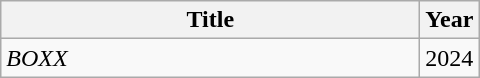<table class="wikitable plainrowheaders" style="text-align:left;">
<tr>
<th scope="col" style="width:17em;">Title</th>
<th scope="col">Year</th>
</tr>
<tr>
<td><em>BOXX</em></td>
<td>2024</td>
</tr>
</table>
